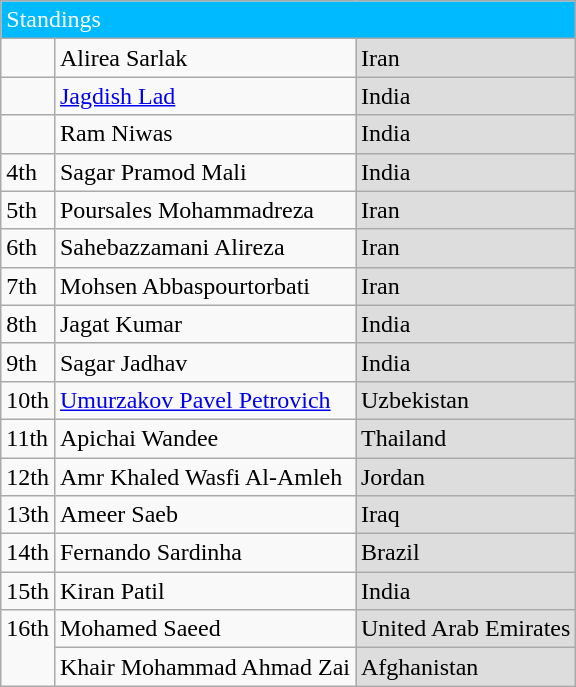<table class="wikitable">
<tr>
<td colspan="3" style="background:#00baff;color:#fff">Standings</td>
</tr>
<tr>
<td></td>
<td>Alirea Sarlak</td>
<td style="background:#dddddd"> Iran</td>
</tr>
<tr>
<td></td>
<td><a href='#'>Jagdish Lad</a></td>
<td style="background:#dddddd"> India</td>
</tr>
<tr>
<td></td>
<td>Ram Niwas</td>
<td style="background:#dddddd"> India</td>
</tr>
<tr>
<td>4th</td>
<td>Sagar Pramod Mali</td>
<td style="background:#dddddd"> India</td>
</tr>
<tr>
<td>5th</td>
<td>Poursales Mohammadreza</td>
<td style="background:#dddddd"> Iran</td>
</tr>
<tr>
<td>6th</td>
<td>Sahebazzamani Alireza</td>
<td style="background:#dddddd"> Iran</td>
</tr>
<tr>
<td>7th</td>
<td>Mohsen Abbaspourtorbati</td>
<td style="background:#dddddd"> Iran</td>
</tr>
<tr>
<td>8th</td>
<td>Jagat Kumar</td>
<td style="background:#dddddd"> India</td>
</tr>
<tr>
<td>9th</td>
<td>Sagar Jadhav</td>
<td style="background:#dddddd"> India</td>
</tr>
<tr>
<td>10th</td>
<td><a href='#'>Umurzakov Pavel Petrovich</a></td>
<td style="background:#dddddd"> Uzbekistan</td>
</tr>
<tr>
<td>11th</td>
<td>Apichai Wandee</td>
<td style="background:#dddddd"> Thailand</td>
</tr>
<tr>
<td>12th</td>
<td>Amr Khaled Wasfi Al-Amleh</td>
<td style="background:#dddddd"> Jordan</td>
</tr>
<tr>
<td>13th</td>
<td>Ameer Saeb</td>
<td style="background:#dddddd"> Iraq</td>
</tr>
<tr>
<td>14th</td>
<td>Fernando Sardinha</td>
<td style="background:#dddddd"> Brazil</td>
</tr>
<tr>
<td>15th</td>
<td>Kiran Patil</td>
<td style="background:#dddddd"> India</td>
</tr>
<tr>
<td valign=top rowspan=2>16th</td>
<td>Mohamed Saeed</td>
<td style="background:#dddddd"> United Arab Emirates</td>
</tr>
<tr>
<td>Khair Mohammad Ahmad Zai</td>
<td style="background:#dddddd"> Afghanistan</td>
</tr>
</table>
